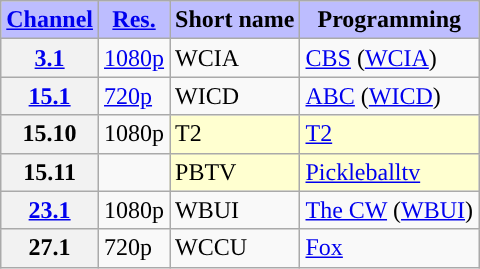<table class="wikitable">
<tr>
<th style="background-color: #bdbdff" scope = "col"><a href='#'>Channel</a></th>
<th style="background-color: #bdbdff" scope = "col"><a href='#'>Res.</a></th>
<th style="background-color: #bdbdff" scope = "col">Short name</th>
<th style="background-color: #bdbdff" scope = "col">Programming</th>
</tr>
<tr>
<th scope = "row"><a href='#'>3.1</a></th>
<td><a href='#'>1080p</a></td>
<td>WCIA</td>
<td><a href='#'>CBS</a> (<a href='#'>WCIA</a>)</td>
</tr>
<tr>
<th scope = "row"><a href='#'>15.1</a></th>
<td><a href='#'>720p</a></td>
<td>WICD</td>
<td><a href='#'>ABC</a> (<a href='#'>WICD</a>)</td>
</tr>
<tr>
<th scope = "row">15.10</th>
<td>1080p</td>
<td style="background-color:#ffffd0">T2</td>
<td style="background-color:#ffffd0"><a href='#'>T2</a></td>
</tr>
<tr>
<th scope = "row">15.11</th>
<td></td>
<td style="background-color:#ffffd0">PBTV</td>
<td style="background-color:#ffffd0"><a href='#'>Pickleballtv</a></td>
</tr>
<tr>
<th scope = "row"><a href='#'>23.1</a></th>
<td>1080p</td>
<td>WBUI</td>
<td><a href='#'>The CW</a> (<a href='#'>WBUI</a>)</td>
</tr>
<tr>
<th scope = "row">27.1</th>
<td>720p</td>
<td>WCCU</td>
<td><a href='#'>Fox</a></td>
</tr>
</table>
